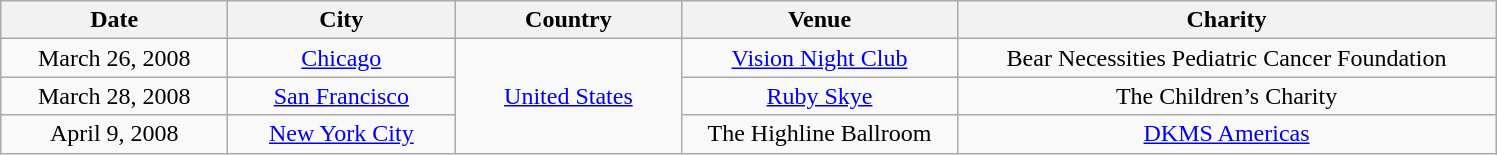<table class="wikitable" style="text-align:center;">
<tr>
<th style="width:9em;">Date</th>
<th style="width:9em;">City</th>
<th style="width:9em;">Country</th>
<th style="width:11em;">Venue</th>
<th style="width:22em;">Charity</th>
</tr>
<tr>
<td>March 26, 2008</td>
<td><a href='#'>Chicago</a></td>
<td rowspan="3"><a href='#'>United States</a></td>
<td><a href='#'>Vision Night Club</a></td>
<td>Bear Necessities Pediatric Cancer Foundation</td>
</tr>
<tr>
<td>March 28, 2008</td>
<td><a href='#'>San Francisco</a></td>
<td><a href='#'>Ruby Skye</a></td>
<td>The Children’s Charity</td>
</tr>
<tr>
<td>April 9, 2008</td>
<td><a href='#'>New York City</a></td>
<td>The Highline Ballroom</td>
<td><a href='#'>DKMS Americas</a></td>
</tr>
</table>
